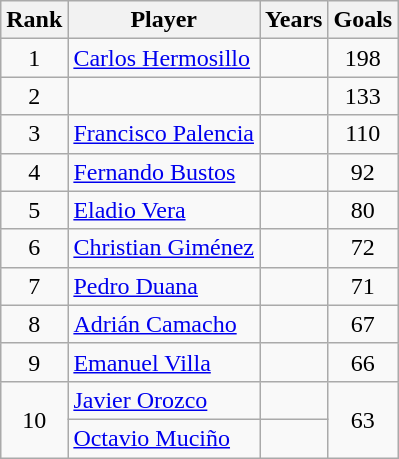<table class="wikitable" style="text-align: center;">
<tr>
<th>Rank</th>
<th>Player</th>
<th>Years</th>
<th>Goals</th>
</tr>
<tr>
<td>1</td>
<td align="left"> <a href='#'>Carlos Hermosillo</a></td>
<td></td>
<td>198</td>
</tr>
<tr>
<td>2</td>
<td align="left"></td>
<td></td>
<td>133</td>
</tr>
<tr>
<td>3</td>
<td align="left"> <a href='#'>Francisco Palencia</a></td>
<td></td>
<td>110</td>
</tr>
<tr>
<td>4</td>
<td align="left"> <a href='#'>Fernando Bustos</a></td>
<td></td>
<td>92</td>
</tr>
<tr>
<td>5</td>
<td align="left"> <a href='#'>Eladio Vera</a></td>
<td></td>
<td>80</td>
</tr>
<tr>
<td>6</td>
<td align="left"> <a href='#'>Christian Giménez</a></td>
<td></td>
<td>72</td>
</tr>
<tr>
<td>7</td>
<td align="left"> <a href='#'>Pedro Duana</a></td>
<td></td>
<td>71</td>
</tr>
<tr>
<td>8</td>
<td align="left"> <a href='#'>Adrián Camacho</a></td>
<td></td>
<td>67</td>
</tr>
<tr>
<td>9</td>
<td align="left"> <a href='#'>Emanuel Villa</a></td>
<td></td>
<td>66</td>
</tr>
<tr>
<td rowspan="2">10</td>
<td align="left"> <a href='#'>Javier Orozco</a></td>
<td></td>
<td rowspan="2">63</td>
</tr>
<tr>
<td align="left"> <a href='#'>Octavio Muciño</a></td>
<td></td>
</tr>
</table>
